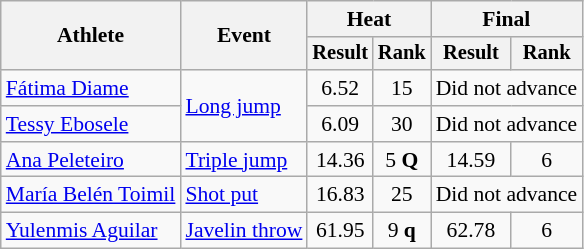<table class="wikitable" style="font-size:90%">
<tr>
<th rowspan="2">Athlete</th>
<th rowspan="2">Event</th>
<th colspan="2">Heat</th>
<th colspan="2">Final</th>
</tr>
<tr style="font-size:95%">
<th>Result</th>
<th>Rank</th>
<th>Result</th>
<th>Rank</th>
</tr>
<tr align=center>
<td align=left><a href='#'>Fátima Diame</a></td>
<td align=left rowspan=2><a href='#'>Long jump</a></td>
<td>6.52</td>
<td>15</td>
<td colspan=2>Did not advance</td>
</tr>
<tr align=center>
<td align=left><a href='#'>Tessy Ebosele</a></td>
<td>6.09</td>
<td>30</td>
<td colspan=2>Did not advance</td>
</tr>
<tr align=center>
<td align=left><a href='#'>Ana Peleteiro</a></td>
<td align=left><a href='#'>Triple jump</a></td>
<td>14.36</td>
<td>5 <strong>Q</strong></td>
<td>14.59</td>
<td>6</td>
</tr>
<tr align=center>
<td align=left><a href='#'>María Belén Toimil</a></td>
<td align=left><a href='#'>Shot put</a></td>
<td>16.83</td>
<td>25</td>
<td colspan=2>Did not advance</td>
</tr>
<tr align=center>
<td align=left><a href='#'>Yulenmis Aguilar</a></td>
<td align=left><a href='#'>Javelin throw</a></td>
<td>61.95</td>
<td>9 <strong>q</strong></td>
<td>62.78</td>
<td>6</td>
</tr>
</table>
